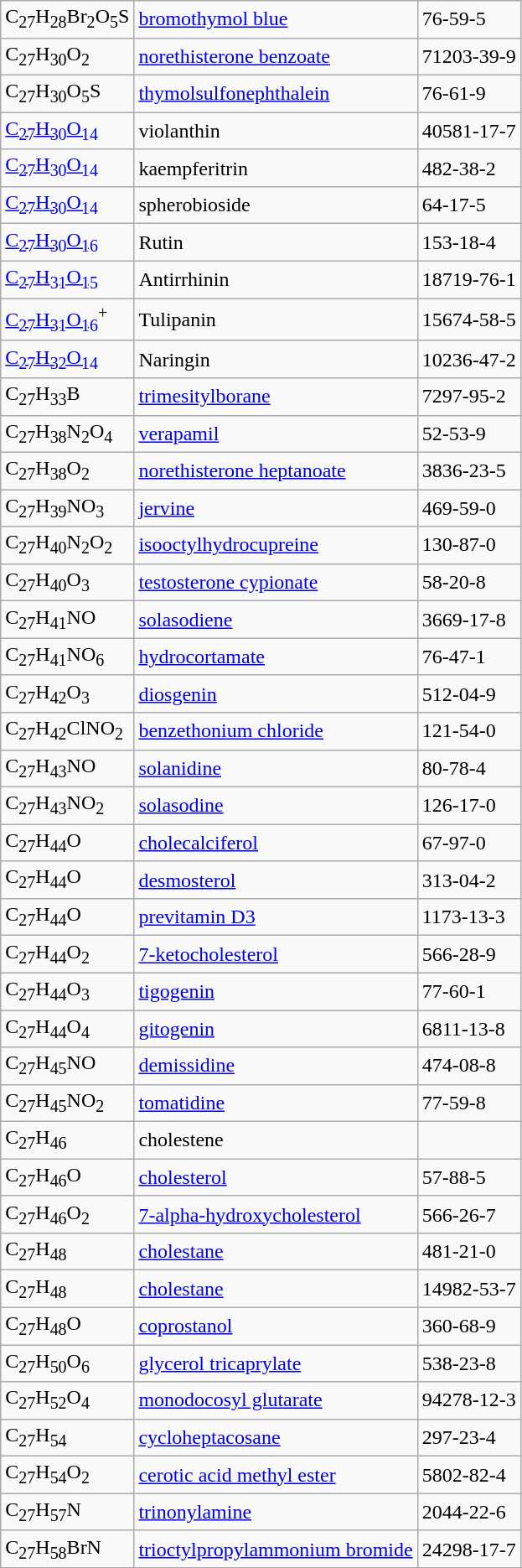<table class="wikitable">
<tr>
<td>C<sub>27</sub>H<sub>28</sub>Br<sub>2</sub>O<sub>5</sub>S</td>
<td><a href='#'>bromothymol blue</a></td>
<td>76-59-5</td>
</tr>
<tr>
<td>C<sub>27</sub>H<sub>30</sub>O<sub>2</sub></td>
<td><a href='#'>norethisterone benzoate</a></td>
<td>71203-39-9</td>
</tr>
<tr>
<td>C<sub>27</sub>H<sub>30</sub>O<sub>5</sub>S</td>
<td><a href='#'>thymolsulfonephthalein</a></td>
<td>76-61-9</td>
</tr>
<tr>
<td><a href='#'>C<sub>27</sub>H<sub>30</sub>O<sub>14</sub></a></td>
<td>violanthin</td>
<td>40581-17-7</td>
</tr>
<tr>
<td><a href='#'>C<sub>27</sub>H<sub>30</sub>O<sub>14</sub></a></td>
<td>kaempferitrin</td>
<td>482-38-2</td>
</tr>
<tr>
<td><a href='#'>C<sub>27</sub>H<sub>30</sub>O<sub>14</sub></a></td>
<td>spherobioside</td>
<td>64-17-5</td>
</tr>
<tr>
<td><a href='#'>C<sub>27</sub>H<sub>30</sub>O<sub>16</sub></a></td>
<td>Rutin</td>
<td>153-18-4</td>
</tr>
<tr>
<td><a href='#'>C<sub>27</sub>H<sub>31</sub>O<sub>15</sub></a></td>
<td>Antirrhinin</td>
<td>18719-76-1</td>
</tr>
<tr>
<td><a href='#'>C<sub>27</sub>H<sub>31</sub>O<sub>16</sub></a><sup>+</sup></td>
<td>Tulipanin</td>
<td>15674-58-5</td>
</tr>
<tr>
<td><a href='#'>C<sub>27</sub>H<sub>32</sub>O<sub>14</sub></a></td>
<td>Naringin</td>
<td>10236-47-2</td>
</tr>
<tr>
<td>C<sub>27</sub>H<sub>33</sub>B</td>
<td><a href='#'>trimesitylborane</a></td>
<td>7297-95-2</td>
</tr>
<tr>
<td>C<sub>27</sub>H<sub>38</sub>N<sub>2</sub>O<sub>4</sub></td>
<td><a href='#'>verapamil</a></td>
<td>52-53-9</td>
</tr>
<tr>
<td>C<sub>27</sub>H<sub>38</sub>O<sub>2</sub></td>
<td><a href='#'>norethisterone heptanoate</a></td>
<td>3836-23-5</td>
</tr>
<tr>
<td>C<sub>27</sub>H<sub>39</sub>NO<sub>3</sub></td>
<td><a href='#'>jervine</a></td>
<td>469-59-0</td>
</tr>
<tr>
<td>C<sub>27</sub>H<sub>40</sub>N<sub>2</sub>O<sub>2</sub></td>
<td><a href='#'>isooctylhydrocupreine</a></td>
<td>130-87-0</td>
</tr>
<tr>
<td>C<sub>27</sub>H<sub>40</sub>O<sub>3</sub></td>
<td><a href='#'>testosterone cypionate</a></td>
<td>58-20-8</td>
</tr>
<tr>
<td>C<sub>27</sub>H<sub>41</sub>NO</td>
<td><a href='#'>solasodiene</a></td>
<td>3669-17-8</td>
</tr>
<tr>
<td>C<sub>27</sub>H<sub>41</sub>NO<sub>6</sub></td>
<td><a href='#'>hydrocortamate</a></td>
<td>76-47-1</td>
</tr>
<tr>
<td>C<sub>27</sub>H<sub>42</sub>O<sub>3</sub></td>
<td><a href='#'>diosgenin</a></td>
<td>512-04-9</td>
</tr>
<tr>
<td>C<sub>27</sub>H<sub>42</sub>ClNO<sub>2</sub></td>
<td><a href='#'>benzethonium chloride</a></td>
<td>121-54-0</td>
</tr>
<tr>
<td>C<sub>27</sub>H<sub>43</sub>NO</td>
<td><a href='#'>solanidine</a></td>
<td>80-78-4</td>
</tr>
<tr>
<td>C<sub>27</sub>H<sub>43</sub>NO<sub>2</sub></td>
<td><a href='#'>solasodine</a></td>
<td>126-17-0</td>
</tr>
<tr>
<td>C<sub>27</sub>H<sub>44</sub>O</td>
<td><a href='#'>cholecalciferol</a></td>
<td>67-97-0</td>
</tr>
<tr>
<td>C<sub>27</sub>H<sub>44</sub>O</td>
<td><a href='#'>desmosterol</a></td>
<td>313-04-2</td>
</tr>
<tr>
<td>C<sub>27</sub>H<sub>44</sub>O</td>
<td><a href='#'>previtamin D3</a></td>
<td>1173-13-3</td>
</tr>
<tr>
<td>C<sub>27</sub>H<sub>44</sub>O<sub>2</sub></td>
<td><a href='#'>7-ketocholesterol</a></td>
<td>566-28-9</td>
</tr>
<tr>
<td>C<sub>27</sub>H<sub>44</sub>O<sub>3</sub></td>
<td><a href='#'>tigogenin</a></td>
<td>77-60-1</td>
</tr>
<tr>
<td>C<sub>27</sub>H<sub>44</sub>O<sub>4</sub></td>
<td><a href='#'>gitogenin</a></td>
<td>6811-13-8</td>
</tr>
<tr>
<td>C<sub>27</sub>H<sub>45</sub>NO</td>
<td><a href='#'>demissidine</a></td>
<td>474-08-8</td>
</tr>
<tr>
<td>C<sub>27</sub>H<sub>45</sub>NO<sub>2</sub></td>
<td><a href='#'>tomatidine</a></td>
<td>77-59-8</td>
</tr>
<tr>
<td>C<sub>27</sub>H<sub>46</sub></td>
<td>cholestene</td>
<td></td>
</tr>
<tr>
<td>C<sub>27</sub>H<sub>46</sub>O</td>
<td><a href='#'>cholesterol</a></td>
<td>57-88-5</td>
</tr>
<tr>
<td>C<sub>27</sub>H<sub>46</sub>O<sub>2</sub></td>
<td><a href='#'>7-alpha-hydroxycholesterol</a></td>
<td>566-26-7</td>
</tr>
<tr>
<td>C<sub>27</sub>H<sub>48</sub></td>
<td><a href='#'>cholestane</a></td>
<td>481-21-0</td>
</tr>
<tr>
<td>C<sub>27</sub>H<sub>48</sub></td>
<td><a href='#'>cholestane</a></td>
<td>14982-53-7</td>
</tr>
<tr>
<td>C<sub>27</sub>H<sub>48</sub>O</td>
<td><a href='#'>coprostanol</a></td>
<td>360-68-9</td>
</tr>
<tr>
<td>C<sub>27</sub>H<sub>50</sub>O<sub>6</sub></td>
<td><a href='#'>glycerol tricaprylate</a></td>
<td>538-23-8</td>
</tr>
<tr>
<td>C<sub>27</sub>H<sub>52</sub>O<sub>4</sub></td>
<td><a href='#'>monodocosyl glutarate</a></td>
<td>94278-12-3</td>
</tr>
<tr>
<td>C<sub>27</sub>H<sub>54</sub></td>
<td><a href='#'>cycloheptacosane</a></td>
<td>297-23-4</td>
</tr>
<tr>
<td>C<sub>27</sub>H<sub>54</sub>O<sub>2</sub></td>
<td><a href='#'>cerotic acid methyl ester</a></td>
<td>5802-82-4</td>
</tr>
<tr>
<td>C<sub>27</sub>H<sub>57</sub>N</td>
<td><a href='#'>trinonylamine</a></td>
<td>2044-22-6</td>
</tr>
<tr>
<td>C<sub>27</sub>H<sub>58</sub>BrN</td>
<td><a href='#'>trioctylpropylammonium bromide</a></td>
<td>24298-17-7</td>
</tr>
<tr>
</tr>
</table>
